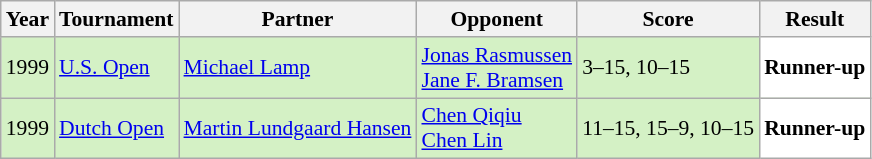<table class="sortable wikitable" style="font-size: 90%;">
<tr>
<th>Year</th>
<th>Tournament</th>
<th>Partner</th>
<th>Opponent</th>
<th>Score</th>
<th>Result</th>
</tr>
<tr style="background:#D4F1C5">
<td align="center">1999</td>
<td align="left"><a href='#'>U.S. Open</a></td>
<td align="left"> <a href='#'>Michael Lamp</a></td>
<td align="left"> <a href='#'>Jonas Rasmussen</a><br> <a href='#'>Jane F. Bramsen</a></td>
<td align="left">3–15, 10–15</td>
<td style="text-align:left; background:white"> <strong>Runner-up</strong></td>
</tr>
<tr style="background:#D4F1C5">
<td align="center">1999</td>
<td align="left"><a href='#'>Dutch Open</a></td>
<td align="left"> <a href='#'>Martin Lundgaard Hansen</a></td>
<td align="left"> <a href='#'>Chen Qiqiu</a><br> <a href='#'>Chen Lin</a></td>
<td align="left">11–15, 15–9, 10–15</td>
<td style="text-align:left; background:white"> <strong>Runner-up</strong></td>
</tr>
</table>
